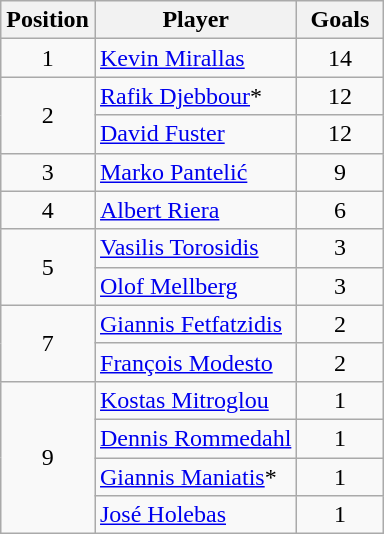<table class="wikitable">
<tr>
<th width=50px>Position</th>
<th>Player</th>
<th width=50px>Goals</th>
</tr>
<tr>
<td align=center>1</td>
<td> <a href='#'>Kevin Mirallas</a></td>
<td align=center>14</td>
</tr>
<tr>
<td rowspan=2 align=center>2</td>
<td> <a href='#'>Rafik Djebbour</a>*</td>
<td align=center>12</td>
</tr>
<tr>
<td> <a href='#'>David Fuster</a></td>
<td align=center>12</td>
</tr>
<tr>
<td align=center>3</td>
<td> <a href='#'>Marko Pantelić</a></td>
<td align=center>9</td>
</tr>
<tr>
<td align=center>4</td>
<td> <a href='#'>Albert Riera</a></td>
<td align=center>6</td>
</tr>
<tr>
<td rowspan=2 align=center>5</td>
<td> <a href='#'>Vasilis Torosidis</a></td>
<td align=center>3</td>
</tr>
<tr>
<td> <a href='#'>Olof Mellberg</a></td>
<td align=center>3</td>
</tr>
<tr>
<td rowspan=2 align=center>7</td>
<td> <a href='#'>Giannis Fetfatzidis</a></td>
<td align=center>2</td>
</tr>
<tr>
<td> <a href='#'>François Modesto</a></td>
<td align=center>2</td>
</tr>
<tr>
<td rowspan=4 align=center>9</td>
<td> <a href='#'>Kostas Mitroglou</a></td>
<td align=center>1</td>
</tr>
<tr>
<td> <a href='#'>Dennis Rommedahl</a></td>
<td align=center>1</td>
</tr>
<tr>
<td> <a href='#'>Giannis Maniatis</a>*</td>
<td align=center>1</td>
</tr>
<tr>
<td> <a href='#'>José Holebas</a></td>
<td align=center>1</td>
</tr>
</table>
